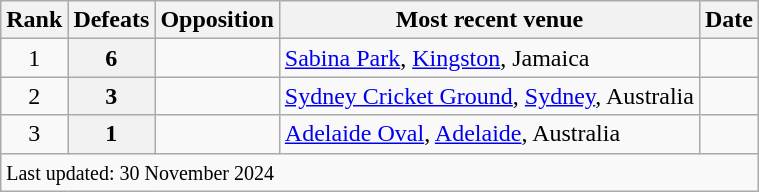<table class="wikitable plainrowheaders sortable">
<tr>
<th scope=col>Rank</th>
<th scope=col>Defeats</th>
<th scope=col>Opposition</th>
<th scope=col>Most recent venue</th>
<th scope=col>Date</th>
</tr>
<tr>
<td align=center>1</td>
<th scope=row style=text-align:center;>6</th>
<td></td>
<td><a href='#'>Sabina Park</a>, <a href='#'>Kingston</a>, Jamaica</td>
<td><a href='#'></a></td>
</tr>
<tr>
<td align=center>2</td>
<th scope=row style=text-align:center;>3</th>
<td></td>
<td><a href='#'>Sydney Cricket Ground</a>, <a href='#'>Sydney</a>, Australia</td>
<td><a href='#'></a></td>
</tr>
<tr>
<td align=center>3</td>
<th scope=row style=text-align:center;>1</th>
<td></td>
<td><a href='#'>Adelaide Oval</a>, <a href='#'>Adelaide</a>, Australia</td>
<td><a href='#'></a></td>
</tr>
<tr class=sortbottom>
<td colspan=5><small>Last updated: 30 November 2024</small></td>
</tr>
</table>
